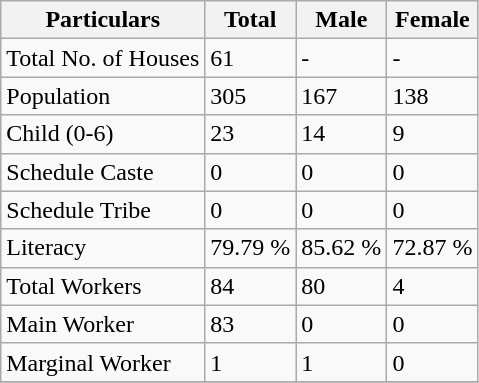<table class="wikitable sortable">
<tr>
<th>Particulars</th>
<th>Total</th>
<th>Male</th>
<th>Female</th>
</tr>
<tr>
<td>Total No. of Houses</td>
<td>61</td>
<td>-</td>
<td>-</td>
</tr>
<tr>
<td>Population</td>
<td>305</td>
<td>167</td>
<td>138</td>
</tr>
<tr>
<td>Child (0-6)</td>
<td>23</td>
<td>14</td>
<td>9</td>
</tr>
<tr>
<td>Schedule Caste</td>
<td>0</td>
<td>0</td>
<td>0</td>
</tr>
<tr>
<td>Schedule Tribe</td>
<td>0</td>
<td>0</td>
<td>0</td>
</tr>
<tr>
<td>Literacy</td>
<td>79.79 %</td>
<td>85.62 %</td>
<td>72.87 %</td>
</tr>
<tr>
<td>Total Workers</td>
<td>84</td>
<td>80</td>
<td>4</td>
</tr>
<tr>
<td>Main Worker</td>
<td>83</td>
<td>0</td>
<td>0</td>
</tr>
<tr>
<td>Marginal Worker</td>
<td>1</td>
<td>1</td>
<td>0</td>
</tr>
<tr>
</tr>
</table>
